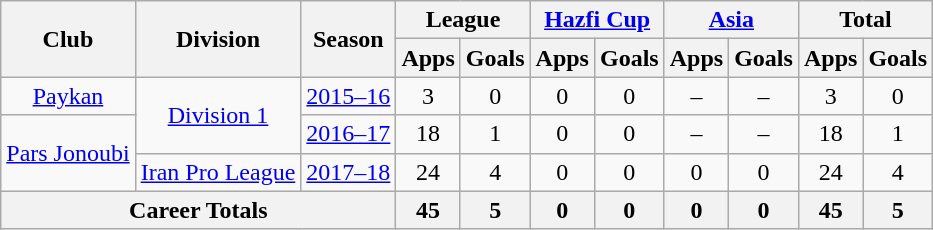<table class="wikitable" style="text-align: center;">
<tr>
<th rowspan="2">Club</th>
<th rowspan="2">Division</th>
<th rowspan="2">Season</th>
<th colspan="2">League</th>
<th colspan="2"><a href='#'>Hazfi Cup</a></th>
<th colspan="2"><a href='#'>Asia</a></th>
<th colspan="2">Total</th>
</tr>
<tr>
<th>Apps</th>
<th>Goals</th>
<th>Apps</th>
<th>Goals</th>
<th>Apps</th>
<th>Goals</th>
<th>Apps</th>
<th>Goals</th>
</tr>
<tr>
<td><a href='#'>Paykan</a></td>
<td rowspan="2"><a href='#'>Division 1</a></td>
<td><a href='#'>2015–16</a></td>
<td>3</td>
<td>0</td>
<td>0</td>
<td>0</td>
<td>–</td>
<td>–</td>
<td>3</td>
<td>0</td>
</tr>
<tr>
<td rowspan="2"><a href='#'>Pars Jonoubi</a></td>
<td><a href='#'>2016–17</a></td>
<td>18</td>
<td>1</td>
<td>0</td>
<td>0</td>
<td>–</td>
<td>–</td>
<td>18</td>
<td>1</td>
</tr>
<tr>
<td rowspan="1"><a href='#'>Iran Pro League</a></td>
<td><a href='#'>2017–18</a></td>
<td>24</td>
<td>4</td>
<td>0</td>
<td>0</td>
<td>0</td>
<td>0</td>
<td>24</td>
<td>4</td>
</tr>
<tr>
<th colspan=3>Career Totals</th>
<th>45</th>
<th>5</th>
<th>0</th>
<th>0</th>
<th>0</th>
<th>0</th>
<th>45</th>
<th>5</th>
</tr>
</table>
